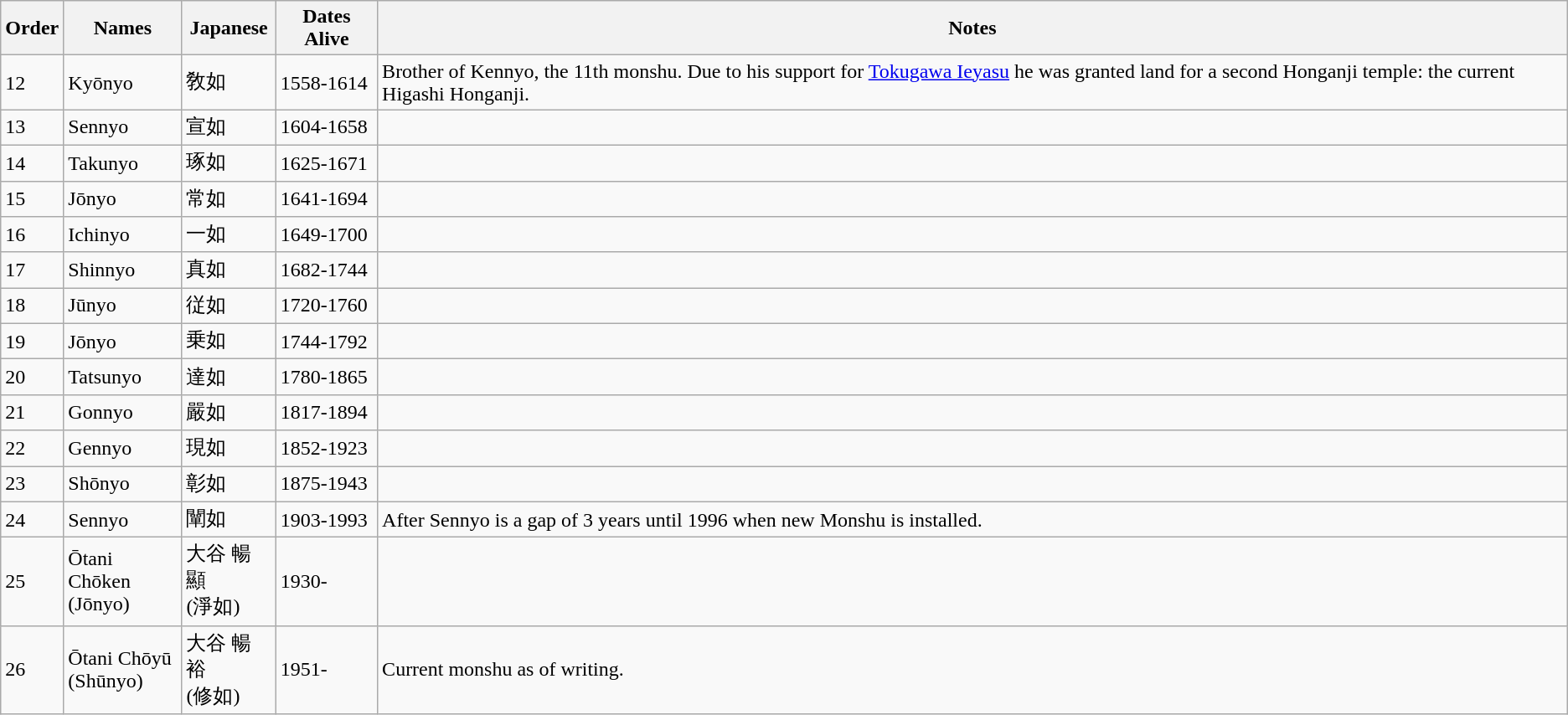<table class="wikitable">
<tr>
<th>Order</th>
<th>Names</th>
<th>Japanese</th>
<th>Dates Alive</th>
<th>Notes</th>
</tr>
<tr>
<td>12</td>
<td>Kyōnyo</td>
<td>敎如</td>
<td>1558-1614</td>
<td>Brother of Kennyo, the 11th monshu.  Due to his support for <a href='#'>Tokugawa Ieyasu</a> he was granted land for a second Honganji temple: the current Higashi Honganji.</td>
</tr>
<tr>
<td>13</td>
<td>Sennyo</td>
<td>宣如</td>
<td>1604-1658</td>
<td></td>
</tr>
<tr>
<td>14</td>
<td>Takunyo</td>
<td>琢如</td>
<td>1625-1671</td>
<td></td>
</tr>
<tr>
<td>15</td>
<td>Jōnyo</td>
<td>常如</td>
<td>1641-1694</td>
<td></td>
</tr>
<tr>
<td>16</td>
<td>Ichinyo</td>
<td>一如</td>
<td>1649-1700</td>
<td></td>
</tr>
<tr>
<td>17</td>
<td>Shinnyo</td>
<td>真如</td>
<td>1682-1744</td>
<td></td>
</tr>
<tr>
<td>18</td>
<td>Jūnyo</td>
<td>従如</td>
<td>1720-1760</td>
<td></td>
</tr>
<tr>
<td>19</td>
<td>Jōnyo</td>
<td>乗如</td>
<td>1744-1792</td>
<td></td>
</tr>
<tr>
<td>20</td>
<td>Tatsunyo</td>
<td>達如</td>
<td>1780-1865</td>
<td></td>
</tr>
<tr>
<td>21</td>
<td>Gonnyo</td>
<td>嚴如</td>
<td>1817-1894</td>
<td></td>
</tr>
<tr>
<td>22</td>
<td>Gennyo</td>
<td>現如</td>
<td>1852-1923</td>
<td></td>
</tr>
<tr>
<td>23</td>
<td>Shōnyo</td>
<td>彰如</td>
<td>1875-1943</td>
<td></td>
</tr>
<tr>
<td>24</td>
<td>Sennyo</td>
<td>闡如</td>
<td>1903-1993</td>
<td>After Sennyo is a gap of 3 years until 1996 when new Monshu is installed.</td>
</tr>
<tr>
<td>25</td>
<td>Ōtani Chōken<br>(Jōnyo)</td>
<td>大谷 暢顯<br>(淨如)</td>
<td>1930-</td>
<td></td>
</tr>
<tr>
<td>26</td>
<td>Ōtani Chōyū<br>(Shūnyo)</td>
<td>大谷 暢裕<br>(修如)</td>
<td>1951-</td>
<td>Current monshu as of writing.</td>
</tr>
</table>
